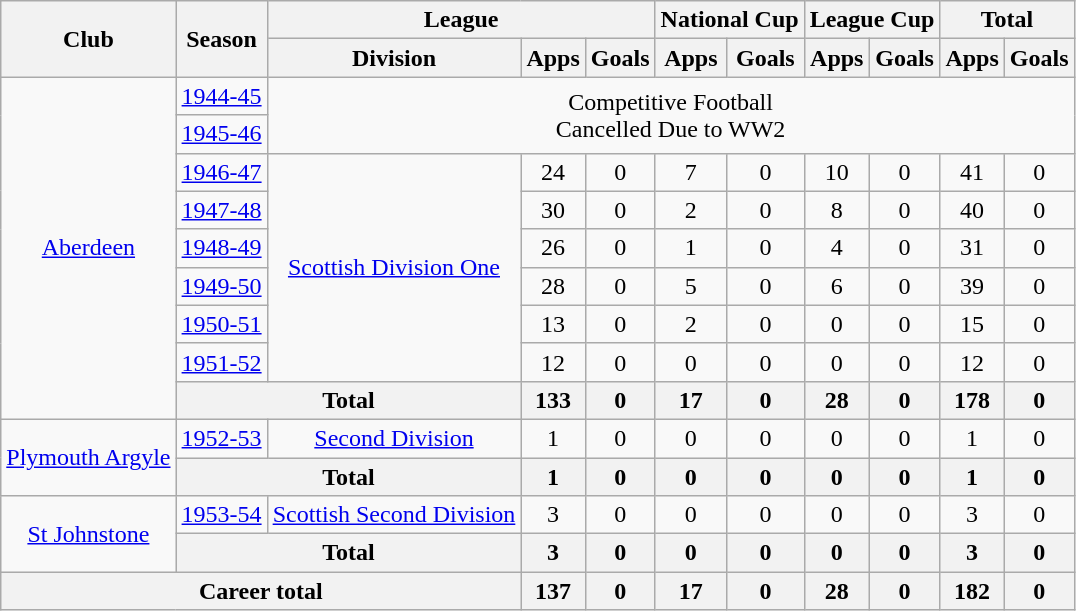<table class="wikitable" style="text-align:center">
<tr>
<th rowspan="2">Club</th>
<th rowspan="2">Season</th>
<th colspan="3">League</th>
<th colspan="2">National Cup</th>
<th colspan="2">League Cup</th>
<th colspan="2">Total</th>
</tr>
<tr>
<th>Division</th>
<th>Apps</th>
<th>Goals</th>
<th>Apps</th>
<th>Goals</th>
<th>Apps</th>
<th>Goals</th>
<th>Apps</th>
<th>Goals</th>
</tr>
<tr>
<td rowspan="9"><a href='#'>Aberdeen</a></td>
<td><a href='#'>1944-45</a></td>
<td colspan="9" rowspan="2">Competitive Football<br>Cancelled Due to WW2</td>
</tr>
<tr>
<td><a href='#'>1945-46</a></td>
</tr>
<tr>
<td><a href='#'>1946-47</a></td>
<td rowspan="6"><a href='#'>Scottish Division One</a></td>
<td>24</td>
<td>0</td>
<td>7</td>
<td>0</td>
<td>10</td>
<td>0</td>
<td>41</td>
<td>0</td>
</tr>
<tr>
<td><a href='#'>1947-48</a></td>
<td>30</td>
<td>0</td>
<td>2</td>
<td>0</td>
<td>8</td>
<td>0</td>
<td>40</td>
<td>0</td>
</tr>
<tr>
<td><a href='#'>1948-49</a></td>
<td>26</td>
<td>0</td>
<td>1</td>
<td>0</td>
<td>4</td>
<td>0</td>
<td>31</td>
<td>0</td>
</tr>
<tr>
<td><a href='#'>1949-50</a></td>
<td>28</td>
<td>0</td>
<td>5</td>
<td>0</td>
<td>6</td>
<td>0</td>
<td>39</td>
<td>0</td>
</tr>
<tr>
<td><a href='#'>1950-51</a></td>
<td>13</td>
<td>0</td>
<td>2</td>
<td>0</td>
<td>0</td>
<td>0</td>
<td>15</td>
<td>0</td>
</tr>
<tr>
<td><a href='#'>1951-52</a></td>
<td>12</td>
<td>0</td>
<td>0</td>
<td>0</td>
<td>0</td>
<td>0</td>
<td>12</td>
<td>0</td>
</tr>
<tr>
<th colspan="2">Total</th>
<th>133</th>
<th>0</th>
<th>17</th>
<th>0</th>
<th>28</th>
<th>0</th>
<th>178</th>
<th>0</th>
</tr>
<tr>
<td rowspan="2"><a href='#'>Plymouth Argyle</a></td>
<td><a href='#'>1952-53</a></td>
<td><a href='#'>Second Division</a></td>
<td>1</td>
<td>0</td>
<td>0</td>
<td>0</td>
<td>0</td>
<td>0</td>
<td>1</td>
<td>0</td>
</tr>
<tr>
<th colspan="2">Total</th>
<th>1</th>
<th>0</th>
<th>0</th>
<th>0</th>
<th>0</th>
<th>0</th>
<th>1</th>
<th>0</th>
</tr>
<tr>
<td rowspan="2"><a href='#'>St Johnstone</a></td>
<td><a href='#'>1953-54</a></td>
<td><a href='#'>Scottish Second Division</a></td>
<td>3</td>
<td>0</td>
<td>0</td>
<td>0</td>
<td>0</td>
<td>0</td>
<td>3</td>
<td>0</td>
</tr>
<tr>
<th colspan="2">Total</th>
<th>3</th>
<th>0</th>
<th>0</th>
<th>0</th>
<th>0</th>
<th>0</th>
<th>3</th>
<th>0</th>
</tr>
<tr>
<th colspan="3">Career total</th>
<th>137</th>
<th>0</th>
<th>17</th>
<th>0</th>
<th>28</th>
<th>0</th>
<th>182</th>
<th>0</th>
</tr>
</table>
